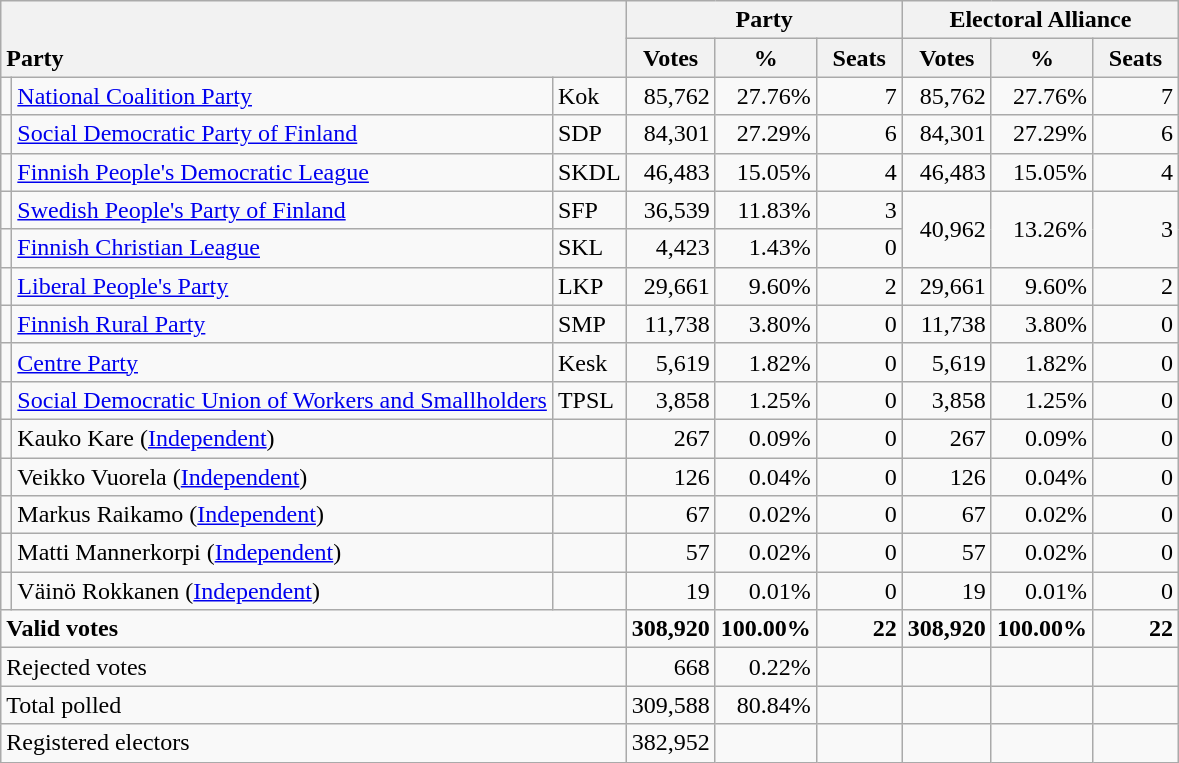<table class="wikitable" border="1" style="text-align:right;">
<tr>
<th style="text-align:left;" valign=bottom rowspan=2 colspan=3>Party</th>
<th colspan=3>Party</th>
<th colspan=3>Electoral Alliance</th>
</tr>
<tr>
<th align=center valign=bottom width="50">Votes</th>
<th align=center valign=bottom width="50">%</th>
<th align=center valign=bottom width="50">Seats</th>
<th align=center valign=bottom width="50">Votes</th>
<th align=center valign=bottom width="50">%</th>
<th align=center valign=bottom width="50">Seats</th>
</tr>
<tr>
<td></td>
<td align=left><a href='#'>National Coalition Party</a></td>
<td align=left>Kok</td>
<td>85,762</td>
<td>27.76%</td>
<td>7</td>
<td>85,762</td>
<td>27.76%</td>
<td>7</td>
</tr>
<tr>
<td></td>
<td align=left style="white-space: nowrap;"><a href='#'>Social Democratic Party of Finland</a></td>
<td align=left>SDP</td>
<td>84,301</td>
<td>27.29%</td>
<td>6</td>
<td>84,301</td>
<td>27.29%</td>
<td>6</td>
</tr>
<tr>
<td></td>
<td align=left><a href='#'>Finnish People's Democratic League</a></td>
<td align=left>SKDL</td>
<td>46,483</td>
<td>15.05%</td>
<td>4</td>
<td>46,483</td>
<td>15.05%</td>
<td>4</td>
</tr>
<tr>
<td></td>
<td align=left><a href='#'>Swedish People's Party of Finland</a></td>
<td align=left>SFP</td>
<td>36,539</td>
<td>11.83%</td>
<td>3</td>
<td rowspan=2>40,962</td>
<td rowspan=2>13.26%</td>
<td rowspan=2>3</td>
</tr>
<tr>
<td></td>
<td align=left><a href='#'>Finnish Christian League</a></td>
<td align=left>SKL</td>
<td>4,423</td>
<td>1.43%</td>
<td>0</td>
</tr>
<tr>
<td></td>
<td align=left><a href='#'>Liberal People's Party</a></td>
<td align=left>LKP</td>
<td>29,661</td>
<td>9.60%</td>
<td>2</td>
<td>29,661</td>
<td>9.60%</td>
<td>2</td>
</tr>
<tr>
<td></td>
<td align=left><a href='#'>Finnish Rural Party</a></td>
<td align=left>SMP</td>
<td>11,738</td>
<td>3.80%</td>
<td>0</td>
<td>11,738</td>
<td>3.80%</td>
<td>0</td>
</tr>
<tr>
<td></td>
<td align=left><a href='#'>Centre Party</a></td>
<td align=left>Kesk</td>
<td>5,619</td>
<td>1.82%</td>
<td>0</td>
<td>5,619</td>
<td>1.82%</td>
<td>0</td>
</tr>
<tr>
<td></td>
<td align=left><a href='#'>Social Democratic Union of Workers and Smallholders</a></td>
<td align=left>TPSL</td>
<td>3,858</td>
<td>1.25%</td>
<td>0</td>
<td>3,858</td>
<td>1.25%</td>
<td>0</td>
</tr>
<tr>
<td></td>
<td align=left>Kauko Kare (<a href='#'>Independent</a>)</td>
<td align=left></td>
<td>267</td>
<td>0.09%</td>
<td>0</td>
<td>267</td>
<td>0.09%</td>
<td>0</td>
</tr>
<tr>
<td></td>
<td align=left>Veikko Vuorela (<a href='#'>Independent</a>)</td>
<td align=left></td>
<td>126</td>
<td>0.04%</td>
<td>0</td>
<td>126</td>
<td>0.04%</td>
<td>0</td>
</tr>
<tr>
<td></td>
<td align=left>Markus Raikamo (<a href='#'>Independent</a>)</td>
<td align=left></td>
<td>67</td>
<td>0.02%</td>
<td>0</td>
<td>67</td>
<td>0.02%</td>
<td>0</td>
</tr>
<tr>
<td></td>
<td align=left>Matti Mannerkorpi (<a href='#'>Independent</a>)</td>
<td align=left></td>
<td>57</td>
<td>0.02%</td>
<td>0</td>
<td>57</td>
<td>0.02%</td>
<td>0</td>
</tr>
<tr>
<td></td>
<td align=left>Väinö Rokkanen (<a href='#'>Independent</a>)</td>
<td align=left></td>
<td>19</td>
<td>0.01%</td>
<td>0</td>
<td>19</td>
<td>0.01%</td>
<td>0</td>
</tr>
<tr style="font-weight:bold">
<td align=left colspan=3>Valid votes</td>
<td>308,920</td>
<td>100.00%</td>
<td>22</td>
<td>308,920</td>
<td>100.00%</td>
<td>22</td>
</tr>
<tr>
<td align=left colspan=3>Rejected votes</td>
<td>668</td>
<td>0.22%</td>
<td></td>
<td></td>
<td></td>
<td></td>
</tr>
<tr>
<td align=left colspan=3>Total polled</td>
<td>309,588</td>
<td>80.84%</td>
<td></td>
<td></td>
<td></td>
<td></td>
</tr>
<tr>
<td align=left colspan=3>Registered electors</td>
<td>382,952</td>
<td></td>
<td></td>
<td></td>
<td></td>
<td></td>
</tr>
</table>
